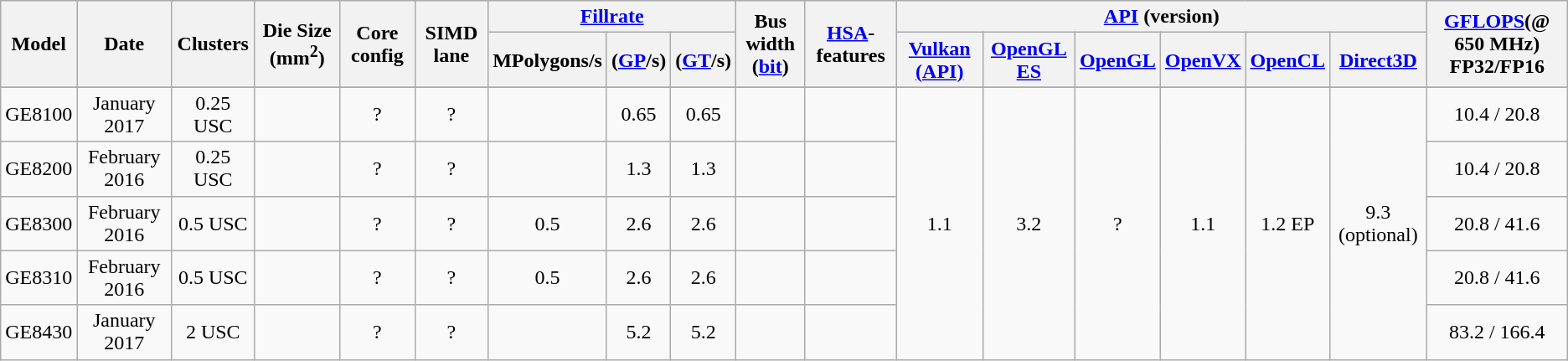<table class="wikitable" style="text-align: center;">
<tr>
<th rowspan=2>Model</th>
<th rowspan=2>Date</th>
<th rowspan=2>Clusters</th>
<th rowspan=2>Die Size (mm<sup>2</sup>)</th>
<th rowspan=2>Core config</th>
<th rowspan=2>SIMD lane</th>
<th colspan=3><a href='#'>Fillrate</a></th>
<th rowspan=2>Bus width<br>(<a href='#'>bit</a>)</th>
<th rowspan=2><a href='#'>HSA</a>-features</th>
<th colspan=6><a href='#'>API</a> (version)</th>
<th rowspan="2"><a href='#'>GFLOPS</a>(@ 650 MHz)<br>FP32/FP16</th>
</tr>
<tr>
<th>MPolygons/s</th>
<th>(<a href='#'>GP</a>/s)</th>
<th>(<a href='#'>GT</a>/s)</th>
<th><a href='#'>Vulkan (API)</a></th>
<th><a href='#'>OpenGL ES</a></th>
<th><a href='#'>OpenGL</a></th>
<th><a href='#'>OpenVX</a></th>
<th><a href='#'>OpenCL</a></th>
<th><a href='#'>Direct3D</a></th>
</tr>
<tr>
</tr>
<tr>
<td>GE8100</td>
<td>January 2017</td>
<td>0.25 USC</td>
<td></td>
<td>?</td>
<td>?</td>
<td></td>
<td>0.65</td>
<td>0.65</td>
<td></td>
<td></td>
<td rowspan="5">1.1</td>
<td rowspan="5">3.2</td>
<td rowspan="5">?</td>
<td rowspan="5">1.1</td>
<td rowspan="5">1.2 EP</td>
<td rowspan="5">9.3 (optional)</td>
<td>10.4 / 20.8</td>
</tr>
<tr>
<td>GE8200</td>
<td>February 2016</td>
<td>0.25 USC</td>
<td></td>
<td>?</td>
<td>?</td>
<td></td>
<td>1.3</td>
<td>1.3</td>
<td></td>
<td></td>
<td>10.4 / 20.8</td>
</tr>
<tr>
<td>GE8300</td>
<td>February 2016</td>
<td>0.5 USC</td>
<td></td>
<td>?</td>
<td>?</td>
<td>0.5</td>
<td>2.6</td>
<td>2.6</td>
<td></td>
<td></td>
<td>20.8 / 41.6</td>
</tr>
<tr>
<td>GE8310</td>
<td>February 2016</td>
<td>0.5 USC</td>
<td></td>
<td>?</td>
<td>?</td>
<td>0.5</td>
<td>2.6</td>
<td>2.6</td>
<td></td>
<td></td>
<td>20.8 / 41.6</td>
</tr>
<tr>
<td>GE8430</td>
<td>January 2017</td>
<td>2 USC</td>
<td></td>
<td>?</td>
<td>?</td>
<td></td>
<td>5.2</td>
<td>5.2</td>
<td></td>
<td></td>
<td>83.2 / 166.4</td>
</tr>
</table>
